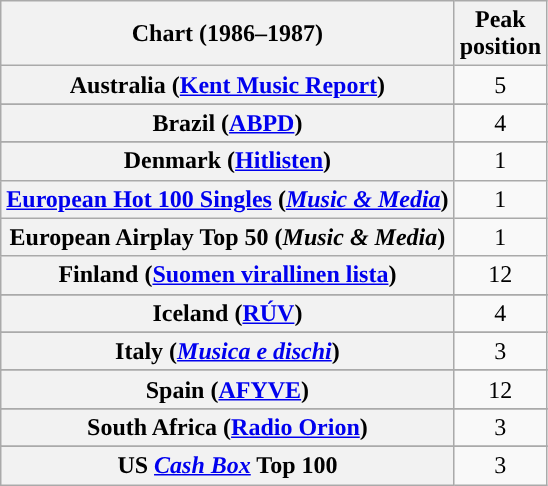<table class="wikitable sortable plainrowheaders" style="text-align:center">
<tr>
<th>Chart (1986–1987)</th>
<th>Peak<br>position</th>
</tr>
<tr>
<th scope="row">Australia (<a href='#'>Kent Music Report</a>)</th>
<td>5</td>
</tr>
<tr>
</tr>
<tr>
</tr>
<tr>
<th scope="row">Brazil (<a href='#'>ABPD</a>)</th>
<td>4</td>
</tr>
<tr>
</tr>
<tr>
<th scope="row">Denmark (<a href='#'>Hitlisten</a>)</th>
<td>1</td>
</tr>
<tr>
<th scope="row"><a href='#'>European Hot 100 Singles</a> (<em><a href='#'>Music & Media</a></em>)</th>
<td>1</td>
</tr>
<tr>
<th scope="row">European Airplay Top 50 (<em>Music & Media</em>)</th>
<td>1</td>
</tr>
<tr>
<th scope="row">Finland (<a href='#'>Suomen virallinen lista</a>)</th>
<td>12</td>
</tr>
<tr>
</tr>
<tr>
</tr>
<tr>
<th scope="row">Iceland (<a href='#'>RÚV</a>)</th>
<td>4</td>
</tr>
<tr>
</tr>
<tr>
<th scope="row">Italy (<em><a href='#'>Musica e dischi</a></em>)</th>
<td>3</td>
</tr>
<tr>
</tr>
<tr>
</tr>
<tr>
</tr>
<tr>
<th scope="row">Spain (<a href='#'>AFYVE</a>)</th>
<td>12</td>
</tr>
<tr>
</tr>
<tr>
</tr>
<tr>
<th scope="row">South Africa (<a href='#'>Radio Orion</a>)</th>
<td>3</td>
</tr>
<tr>
</tr>
<tr>
</tr>
<tr>
</tr>
<tr>
</tr>
<tr>
</tr>
<tr>
<th scope="row">US <em><a href='#'>Cash Box</a></em> Top 100</th>
<td>3</td>
</tr>
</table>
